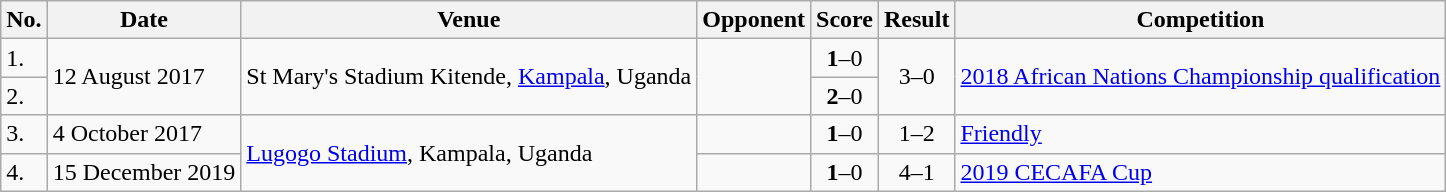<table class="wikitable">
<tr>
<th>No.</th>
<th>Date</th>
<th>Venue</th>
<th>Opponent</th>
<th>Score</th>
<th>Result</th>
<th>Competition</th>
</tr>
<tr>
<td>1.</td>
<td rowspan=2>12 August 2017</td>
<td rowspan=2>St Mary's Stadium Kitende, <a href='#'>Kampala</a>, Uganda</td>
<td rowspan=2></td>
<td align=center><strong>1</strong>–0</td>
<td rowspan=2 align=center>3–0</td>
<td rowspan=2><a href='#'>2018 African Nations Championship qualification</a></td>
</tr>
<tr>
<td>2.</td>
<td align=center><strong>2</strong>–0</td>
</tr>
<tr>
<td>3.</td>
<td>4 October 2017</td>
<td rowspan=2><a href='#'>Lugogo Stadium</a>, Kampala, Uganda</td>
<td></td>
<td align=center><strong>1</strong>–0</td>
<td align=center>1–2</td>
<td><a href='#'>Friendly</a></td>
</tr>
<tr>
<td>4.</td>
<td>15 December 2019</td>
<td></td>
<td align=center><strong>1</strong>–0</td>
<td align=center>4–1</td>
<td><a href='#'>2019 CECAFA Cup</a></td>
</tr>
</table>
